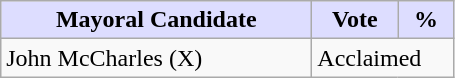<table class="wikitable">
<tr>
<th style="background:#ddf; width:200px;">Mayoral Candidate </th>
<th style="background:#ddf; width:50px;">Vote</th>
<th style="background:#ddf; width:30px;">%</th>
</tr>
<tr>
<td>John McCharles (X)</td>
<td colspan="2">Acclaimed</td>
</tr>
</table>
